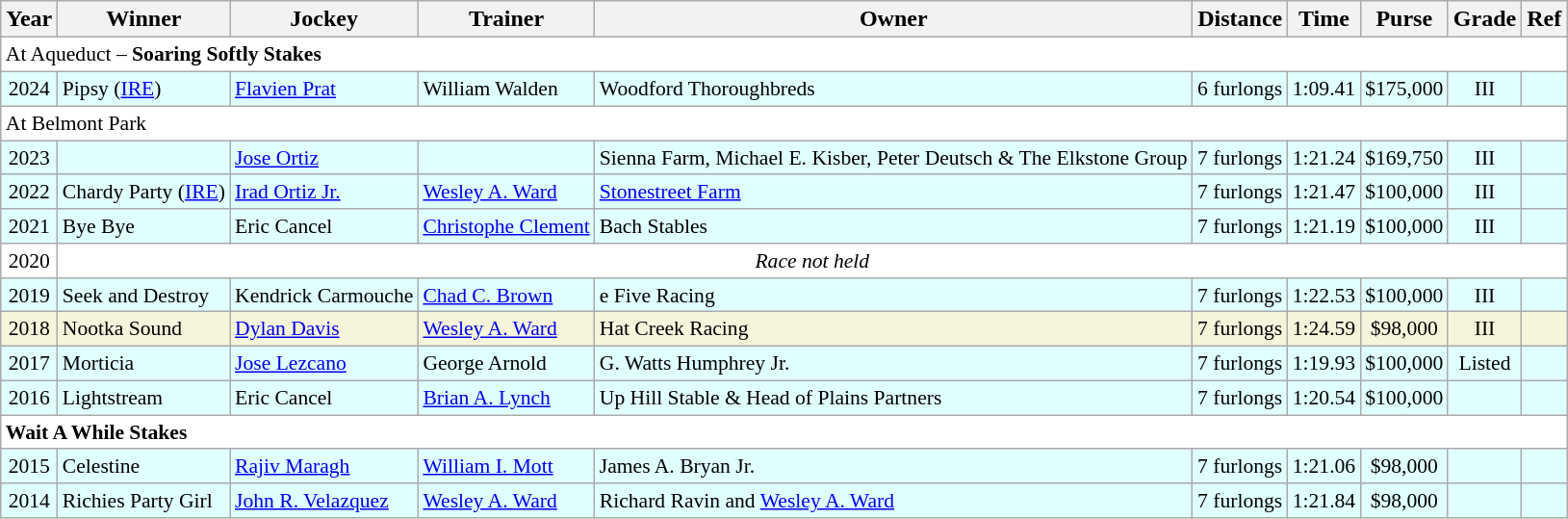<table class="wikitable sortable">
<tr>
<th>Year</th>
<th>Winner</th>
<th>Jockey</th>
<th>Trainer</th>
<th>Owner</th>
<th>Distance</th>
<th>Time</th>
<th>Purse</th>
<th>Grade</th>
<th>Ref</th>
</tr>
<tr style="font-size:90%; background-color:white">
<td colspan="10" align="left">At Aqueduct – <strong>Soaring Softly Stakes</strong></td>
</tr>
<tr style="font-size:90%; background-color:lightcyan">
<td align="center">2024</td>
<td>Pipsy (<a href='#'>IRE</a>)</td>
<td><a href='#'>Flavien Prat</a></td>
<td>William Walden</td>
<td>Woodford Thoroughbreds</td>
<td align="center">6 furlongs</td>
<td align="center">1:09.41</td>
<td align="center">$175,000</td>
<td align="center">III</td>
<td></td>
</tr>
<tr style="font-size:90%; background-color:white">
<td colspan="10" align="left">At Belmont Park</td>
</tr>
<tr style="font-size:90%; background-color:lightcyan">
<td align="center">2023</td>
<td></td>
<td><a href='#'>Jose Ortiz</a></td>
<td></td>
<td>Sienna Farm, Michael E. Kisber, Peter Deutsch & The Elkstone Group</td>
<td align="center">7 furlongs</td>
<td align="center">1:21.24</td>
<td align="center">$169,750</td>
<td align="center">III</td>
<td></td>
</tr>
<tr style="font-size:90%; background-color:lightcyan">
<td align="center">2022</td>
<td>Chardy Party (<a href='#'>IRE</a>)</td>
<td><a href='#'>Irad Ortiz Jr.</a></td>
<td><a href='#'>Wesley A. Ward</a></td>
<td><a href='#'>Stonestreet Farm</a></td>
<td align="center">7 furlongs</td>
<td align="center">1:21.47</td>
<td align="center">$100,000</td>
<td align="center">III</td>
<td></td>
</tr>
<tr style="font-size:90%; background-color:lightcyan">
<td align="center">2021</td>
<td>Bye Bye</td>
<td>Eric Cancel</td>
<td><a href='#'>Christophe Clement</a></td>
<td>Bach Stables</td>
<td align=center>7 furlongs</td>
<td align=center>1:21.19</td>
<td align=center>$100,000</td>
<td align=center>III</td>
<td></td>
</tr>
<tr style="font-size:90%; background-color:white">
<td align="center">2020</td>
<td colspan="9" align="center"><em>Race not held</em></td>
</tr>
<tr style="font-size:90%; background-color:lightcyan">
<td align="center">2019</td>
<td>Seek and Destroy</td>
<td>Kendrick Carmouche</td>
<td><a href='#'>Chad C. Brown</a></td>
<td>e Five Racing</td>
<td align=center>7 furlongs</td>
<td align=center>1:22.53</td>
<td align=center>$100,000</td>
<td align=center>III</td>
<td></td>
</tr>
<tr style="font-size:90%; background-color:beige">
<td align="center">2018</td>
<td>Nootka Sound</td>
<td><a href='#'>Dylan Davis</a></td>
<td><a href='#'>Wesley A. Ward</a></td>
<td>Hat Creek Racing</td>
<td align=center>7 furlongs</td>
<td align=center>1:24.59</td>
<td align=center>$98,000</td>
<td align=center>III</td>
<td></td>
</tr>
<tr style="font-size:90%; background-color:lightcyan">
<td align="center">2017</td>
<td>Morticia</td>
<td><a href='#'>Jose Lezcano</a></td>
<td>George Arnold</td>
<td>G. Watts Humphrey Jr.</td>
<td align=center>7 furlongs</td>
<td align=center>1:19.93</td>
<td align=center>$100,000</td>
<td align=center>Listed</td>
<td></td>
</tr>
<tr style="font-size:90%; background-color:lightcyan">
<td align="center">2016</td>
<td>Lightstream</td>
<td>Eric Cancel</td>
<td><a href='#'>Brian A. Lynch</a></td>
<td>Up Hill Stable & Head of Plains Partners</td>
<td align=center>7 furlongs</td>
<td align=center>1:20.54</td>
<td align=center>$100,000</td>
<td align=center></td>
<td></td>
</tr>
<tr style="font-size:90%; background-color:white">
<td colspan=10><strong>Wait A While Stakes</strong></td>
</tr>
<tr style="font-size:90%; background-color:lightcyan">
<td align="center">2015</td>
<td>Celestine</td>
<td><a href='#'>Rajiv Maragh</a></td>
<td><a href='#'>William I. Mott</a></td>
<td>James A. Bryan Jr.</td>
<td align=center>7 furlongs</td>
<td align=center>1:21.06</td>
<td align=center>$98,000</td>
<td align=center></td>
<td></td>
</tr>
<tr style="font-size:90%; background-color:lightcyan">
<td align="center">2014</td>
<td>Richies Party Girl</td>
<td><a href='#'>John R. Velazquez</a></td>
<td><a href='#'>Wesley A. Ward</a></td>
<td>Richard Ravin and <a href='#'>Wesley A. Ward</a></td>
<td align=center>7 furlongs</td>
<td align=center>1:21.84</td>
<td align=center>$98,000</td>
<td align=center></td>
<td></td>
</tr>
</table>
